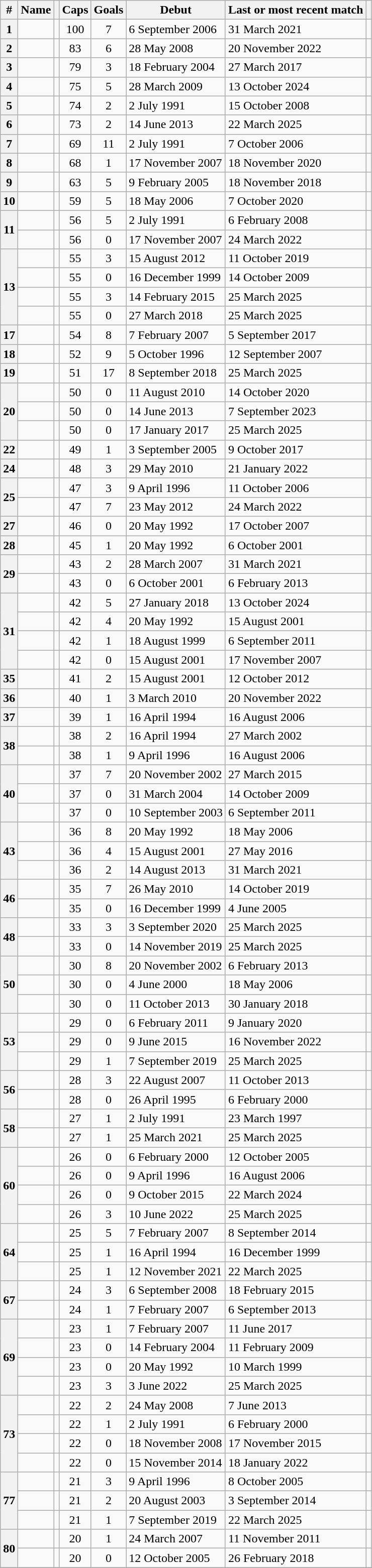<table class="wikitable sortable">
<tr>
<th>#</th>
<th>Name</th>
<th></th>
<th>Caps</th>
<th>Goals</th>
<th>Debut</th>
<th>Last or most recent match</th>
<th class="unsortable"></th>
</tr>
<tr>
<th>1</th>
<td></td>
<td align="center"></td>
<td align="center">100</td>
<td align="center">7</td>
<td>6 September 2006</td>
<td>31 March 2021</td>
<td></td>
</tr>
<tr>
<th>2</th>
<td></td>
<td align="center"></td>
<td align="center">83</td>
<td align="center">6</td>
<td>28 May 2008</td>
<td>20 November 2022</td>
<td></td>
</tr>
<tr>
<th>3</th>
<td></td>
<td align="center"></td>
<td align="center">79</td>
<td align="center">3</td>
<td>18 February 2004</td>
<td>27 March 2017</td>
<td></td>
</tr>
<tr>
<th>4</th>
<td><strong></strong></td>
<td align="center"></td>
<td align="center">75</td>
<td align="center">5</td>
<td>28 March 2009</td>
<td>13 October 2024</td>
<td></td>
</tr>
<tr>
<th>5</th>
<td></td>
<td align="center"></td>
<td align="center">74</td>
<td align="center">2</td>
<td>2 July 1991</td>
<td>15 October 2008</td>
<td></td>
</tr>
<tr>
<th>6</th>
<td><strong></strong></td>
<td align="center"></td>
<td align="center">73</td>
<td align="center">2</td>
<td>14 June 2013</td>
<td>22 March 2025</td>
<td></td>
</tr>
<tr>
<th>7</th>
<td></td>
<td align="center"></td>
<td align="center">69</td>
<td align="center">11</td>
<td>2 July 1991</td>
<td>7 October 2006</td>
<td></td>
</tr>
<tr>
<th>8</th>
<td></td>
<td align="center"></td>
<td align="center">68</td>
<td align="center">1</td>
<td>17 November 2007</td>
<td>18 November 2020</td>
<td></td>
</tr>
<tr>
<th>9</th>
<td></td>
<td align="center"></td>
<td align="center">63</td>
<td align="center">5</td>
<td>9 February 2005</td>
<td>18 November 2018</td>
<td></td>
</tr>
<tr>
<th>10</th>
<td></td>
<td align="center"></td>
<td align="center">59</td>
<td align="center">5</td>
<td>18 May 2006</td>
<td>7 October 2020</td>
<td></td>
</tr>
<tr>
<th rowspan="2">11</th>
<td></td>
<td align="center"></td>
<td align="center">56</td>
<td align="center">5</td>
<td>2 July 1991</td>
<td>6 February 2008</td>
<td></td>
</tr>
<tr>
<td></td>
<td align="center"></td>
<td align="center">56</td>
<td align="center">0</td>
<td>17 November 2007</td>
<td>24 March 2022</td>
<td></td>
</tr>
<tr>
<th rowspan="4">13</th>
<td></td>
<td align="center"></td>
<td align="center">55</td>
<td align="center">3</td>
<td>15 August 2012</td>
<td>11 October 2019</td>
<td></td>
</tr>
<tr>
<td></td>
<td align="center"></td>
<td align="center">55</td>
<td align="center">0</td>
<td>16 December 1999</td>
<td>14 October 2009</td>
<td></td>
</tr>
<tr>
<td><strong></strong></td>
<td align="center"></td>
<td align="center">55</td>
<td align="center">3</td>
<td>14 February 2015</td>
<td>25 March 2025</td>
<td></td>
</tr>
<tr>
<td><strong></strong></td>
<td align="center"></td>
<td align="center">55</td>
<td align="center">0</td>
<td>27 March 2018</td>
<td>25 March 2025</td>
<td></td>
</tr>
<tr>
<th>17</th>
<td></td>
<td align="center"></td>
<td align="center">54</td>
<td align="center">8</td>
<td>7 February 2007</td>
<td>5 September 2017</td>
<td></td>
</tr>
<tr>
<th>18</th>
<td></td>
<td align="center"></td>
<td align="center">52</td>
<td align="center">9</td>
<td>5 October 1996</td>
<td>12 September 2007</td>
<td></td>
</tr>
<tr>
<th>19</th>
<td><strong></strong></td>
<td align="center"></td>
<td align="center">51</td>
<td align="center">17</td>
<td>8 September 2018</td>
<td>25 March 2025</td>
<td></td>
</tr>
<tr>
<th rowspan="3">20</th>
<td></td>
<td align="center"></td>
<td align="center">50</td>
<td align="center">0</td>
<td>11 August 2010</td>
<td>14 October 2020</td>
<td></td>
</tr>
<tr>
<td></td>
<td align="center"></td>
<td align="center">50</td>
<td align="center">0</td>
<td>14 June 2013</td>
<td>7 September 2023</td>
<td></td>
</tr>
<tr>
<td><strong></strong></td>
<td align="center"></td>
<td align="center">50</td>
<td align="center">0</td>
<td>17 January 2017</td>
<td>25 March 2025</td>
<td></td>
</tr>
<tr>
<th>22</th>
<td></td>
<td align="center"></td>
<td align="center">49</td>
<td align="center">1</td>
<td>3 September 2005</td>
<td>9 October 2017</td>
<td></td>
</tr>
<tr>
<th>24</th>
<td></td>
<td align="center"></td>
<td align="center">48</td>
<td align="center">3</td>
<td>29 May 2010</td>
<td>21 January 2022</td>
<td></td>
</tr>
<tr>
<th rowspan="2">25</th>
<td></td>
<td align="center"></td>
<td align="center">47</td>
<td align="center">3</td>
<td>9 April 1996</td>
<td>11 October 2006</td>
<td></td>
</tr>
<tr>
<td></td>
<td align="center"></td>
<td align="center">47</td>
<td align="center">7</td>
<td>23 May 2012</td>
<td>24 March 2022</td>
<td></td>
</tr>
<tr>
<th>27</th>
<td></td>
<td align="center"></td>
<td align="center">46</td>
<td align="center">0</td>
<td>20 May 1992</td>
<td>17 October 2007</td>
<td></td>
</tr>
<tr>
<th>28</th>
<td></td>
<td align="center"></td>
<td align="center">45</td>
<td align="center">1</td>
<td>20 May 1992</td>
<td>6 October 2001</td>
<td></td>
</tr>
<tr>
<th rowspan="2">29</th>
<td></td>
<td align="center"></td>
<td align="center">43</td>
<td align="center">2</td>
<td>28 March 2007</td>
<td>31 March 2021</td>
<td></td>
</tr>
<tr>
<td></td>
<td align="center"></td>
<td align="center">43</td>
<td align="center">0</td>
<td>6 October 2001</td>
<td>6 February 2013</td>
<td></td>
</tr>
<tr>
<th rowspan="4">31</th>
<td><strong></strong></td>
<td align="center"></td>
<td align="center">42</td>
<td align="center">5</td>
<td>27 January 2018</td>
<td>13 October 2024</td>
<td></td>
</tr>
<tr>
<td></td>
<td align="center"></td>
<td align="center">42</td>
<td align="center">4</td>
<td>20 May 1992</td>
<td>15 August 2001</td>
<td></td>
</tr>
<tr>
<td></td>
<td align="center"></td>
<td align="center">42</td>
<td align="center">1</td>
<td>18 August 1999</td>
<td>6 September 2011</td>
<td></td>
</tr>
<tr>
<td></td>
<td align="center"></td>
<td align="center">42</td>
<td align="center">0</td>
<td>15 August 2001</td>
<td>17 November 2007</td>
<td></td>
</tr>
<tr>
<th>35</th>
<td></td>
<td align="center"></td>
<td align="center">41</td>
<td align="center">2</td>
<td>15 August 2001</td>
<td>12 October 2012</td>
<td></td>
</tr>
<tr>
<th>36</th>
<td></td>
<td align="center"></td>
<td align="center">40</td>
<td align="center">1</td>
<td>3 March 2010</td>
<td>20 November 2022</td>
<td></td>
</tr>
<tr>
<th>37</th>
<td></td>
<td align="center"></td>
<td align="center">39</td>
<td align="center">1</td>
<td>16 April 1994</td>
<td>16 August 2006</td>
<td></td>
</tr>
<tr>
<th rowspan="2">38</th>
<td></td>
<td align="center"></td>
<td align="center">38</td>
<td align="center">2</td>
<td>16 April 1994</td>
<td>27 March 2002</td>
<td></td>
</tr>
<tr>
<td></td>
<td align="center"></td>
<td align="center">38</td>
<td align="center">1</td>
<td>9 April 1996</td>
<td>16 August 2006</td>
<td></td>
</tr>
<tr>
<th rowspan="3">40</th>
<td></td>
<td align="center"></td>
<td align="center">37</td>
<td align="center">7</td>
<td>20 November 2002</td>
<td>27 March 2015</td>
<td></td>
</tr>
<tr>
<td></td>
<td align="center"></td>
<td align="center">37</td>
<td align="center">0</td>
<td>31 March 2004</td>
<td>14 October 2009</td>
<td></td>
</tr>
<tr>
<td></td>
<td align="center"></td>
<td align="center">37</td>
<td align="center">0</td>
<td>10 September 2003</td>
<td>6 September 2011</td>
<td></td>
</tr>
<tr>
<th rowspan="3">43</th>
<td></td>
<td align="center"></td>
<td align="center">36</td>
<td align="center">8</td>
<td>20 May 1992</td>
<td>18 May 2006</td>
<td></td>
</tr>
<tr>
<td></td>
<td align="center"></td>
<td align="center">36</td>
<td align="center">4</td>
<td>15 August 2001</td>
<td>27 May 2016</td>
<td></td>
</tr>
<tr>
<td></td>
<td align="center"></td>
<td align="center">36</td>
<td align="center">2</td>
<td>14 August 2013</td>
<td>31 March 2021</td>
<td></td>
</tr>
<tr>
<th rowspan="2">46</th>
<td></td>
<td align="center"></td>
<td align="center">35</td>
<td align="center">7</td>
<td>26 May 2010</td>
<td>14 October 2019</td>
<td></td>
</tr>
<tr>
<td></td>
<td align="center"></td>
<td align="center">35</td>
<td align="center">0</td>
<td>16 December 1999</td>
<td>4 June 2005</td>
<td></td>
</tr>
<tr>
<th rowspan="2">48</th>
<td><strong></strong></td>
<td align="center"></td>
<td align="center">33</td>
<td align="center">3</td>
<td>3 September 2020</td>
<td>25 March 2025</td>
<td></td>
</tr>
<tr>
<td><strong></strong></td>
<td align="center"></td>
<td align="center">33</td>
<td align="center">0</td>
<td>14 November 2019</td>
<td>25 March 2025</td>
<td></td>
</tr>
<tr>
<th rowspan="3">50</th>
<td></td>
<td align="center"></td>
<td align="center">30</td>
<td align="center">8</td>
<td>20 November 2002</td>
<td>6 February 2013</td>
<td></td>
</tr>
<tr>
<td></td>
<td align="center"></td>
<td align="center">30</td>
<td align="center">0</td>
<td>4 June 2000</td>
<td>18 May 2006</td>
<td></td>
</tr>
<tr>
<td></td>
<td align="center"></td>
<td align="center">30</td>
<td align="center">0</td>
<td>11 October 2013</td>
<td>30 January 2018</td>
<td></td>
</tr>
<tr>
<th rowspan="3">53</th>
<td></td>
<td align="center"></td>
<td align="center">29</td>
<td align="center">0</td>
<td>6 February 2011</td>
<td>9 January 2020</td>
<td></td>
</tr>
<tr>
<td></td>
<td align="center"></td>
<td align="center">29</td>
<td align="center">0</td>
<td>9 June 2015</td>
<td>16 November 2022</td>
<td></td>
</tr>
<tr>
<td><strong></strong></td>
<td align="center"></td>
<td align="center">29</td>
<td align="center">1</td>
<td>7 September 2019</td>
<td>25 March 2025</td>
<td></td>
</tr>
<tr>
<th rowspan="2">56</th>
<td></td>
<td align="center"></td>
<td align="center">28</td>
<td align="center">3</td>
<td>22 August 2007</td>
<td>11 October 2013</td>
<td></td>
</tr>
<tr>
<td></td>
<td align="center"></td>
<td align="center">28</td>
<td align="center">0</td>
<td>26 April 1995</td>
<td>6 February 2000</td>
<td></td>
</tr>
<tr>
<th rowspan="2">58</th>
<td></td>
<td align="center"></td>
<td align="center">27</td>
<td align="center">1</td>
<td>2 July 1991</td>
<td>23 March 1997</td>
<td></td>
</tr>
<tr>
<td><strong></strong></td>
<td align="center"></td>
<td align="center">27</td>
<td align="center">1</td>
<td>25 March 2021</td>
<td>25 March 2025</td>
<td></td>
</tr>
<tr>
<th rowspan="4">60</th>
<td></td>
<td align="center"></td>
<td align="center">26</td>
<td align="center">0</td>
<td>6 February 2000</td>
<td>12 October 2005</td>
<td></td>
</tr>
<tr>
<td></td>
<td align="center"></td>
<td align="center">26</td>
<td align="center">0</td>
<td>9 April 1996</td>
<td>16 August 2006</td>
<td></td>
</tr>
<tr>
<td><strong></strong></td>
<td align="center"></td>
<td align="center">26</td>
<td align="center">0</td>
<td>9 October 2015</td>
<td>22 March 2024</td>
<td></td>
</tr>
<tr>
<td><strong></strong></td>
<td align="center"></td>
<td align="center">26</td>
<td align="center">3</td>
<td>10 June 2022</td>
<td>25 March 2025</td>
<td></td>
</tr>
<tr>
<th rowspan="3">64</th>
<td></td>
<td align="center"></td>
<td align="center">25</td>
<td align="center">5</td>
<td>7 February 2007</td>
<td>8 September 2014</td>
<td></td>
</tr>
<tr>
<td></td>
<td align="center"></td>
<td align="center">25</td>
<td align="center">1</td>
<td>16 April 1994</td>
<td>16 December 1999</td>
<td></td>
</tr>
<tr>
<td><strong></strong></td>
<td align="center"></td>
<td align="center">25</td>
<td align="center">1</td>
<td>12 November 2021</td>
<td>22 March 2025</td>
<td></td>
</tr>
<tr>
<th rowspan="2">67</th>
<td></td>
<td align="center"></td>
<td align="center">24</td>
<td align="center">3</td>
<td>6 September 2008</td>
<td>18 February 2015</td>
<td></td>
</tr>
<tr>
<td></td>
<td align="center"></td>
<td align="center">24</td>
<td align="center">1</td>
<td>7 February 2007</td>
<td>6 September 2013</td>
<td></td>
</tr>
<tr>
<th rowspan="4">69</th>
<td></td>
<td align="center"></td>
<td align="center">23</td>
<td align="center">1</td>
<td>7 February 2007</td>
<td>11 June 2017</td>
<td></td>
</tr>
<tr>
<td></td>
<td align="center"></td>
<td align="center">23</td>
<td align="center">0</td>
<td>14 February 2004</td>
<td>11 February 2009</td>
<td></td>
</tr>
<tr>
<td></td>
<td align="center"></td>
<td align="center">23</td>
<td align="center">0</td>
<td>20 May 1992</td>
<td>10 March 1999</td>
<td></td>
</tr>
<tr>
<td><strong></strong></td>
<td align="center"></td>
<td align="center">23</td>
<td align="center">3</td>
<td>3 June 2022</td>
<td>25 March 2025</td>
<td></td>
</tr>
<tr>
<th rowspan="4">73</th>
<td></td>
<td align="center"></td>
<td align="center">22</td>
<td align="center">2</td>
<td>24 May 2008</td>
<td>7 June 2013</td>
<td></td>
</tr>
<tr>
<td></td>
<td align="center"></td>
<td align="center">22</td>
<td align="center">1</td>
<td>2 July 1991</td>
<td>6 February 2000</td>
<td></td>
</tr>
<tr>
<td></td>
<td align="center"></td>
<td align="center">22</td>
<td align="center">0</td>
<td>18 November 2008</td>
<td>17 November 2015</td>
<td></td>
</tr>
<tr>
<td></td>
<td align="center"></td>
<td align="center">22</td>
<td align="center">0</td>
<td>15 November 2014</td>
<td>18 January 2022</td>
<td></td>
</tr>
<tr>
<th rowspan="3">77</th>
<td></td>
<td align="center"></td>
<td align="center">21</td>
<td align="center">3</td>
<td>9 April 1996</td>
<td>8 October 2005</td>
<td></td>
</tr>
<tr>
<td></td>
<td align="center"></td>
<td align="center">21</td>
<td align="center">2</td>
<td>20 August 2003</td>
<td>3 September 2014</td>
<td></td>
</tr>
<tr>
<td><strong></strong></td>
<td align="center"></td>
<td align="center">21</td>
<td align="center">1</td>
<td>7 September 2019</td>
<td>22 March 2025</td>
<td></td>
</tr>
<tr>
<th rowspan="2">80</th>
<td></td>
<td align="center"></td>
<td align="center">20</td>
<td align="center">1</td>
<td>24 March 2007</td>
<td>11 November 2011</td>
<td></td>
</tr>
<tr>
<td></td>
<td align="center"></td>
<td align="center">20</td>
<td align="center">0</td>
<td>12 October 2005</td>
<td>26 February 2018</td>
<td></td>
</tr>
<tr>
</tr>
</table>
